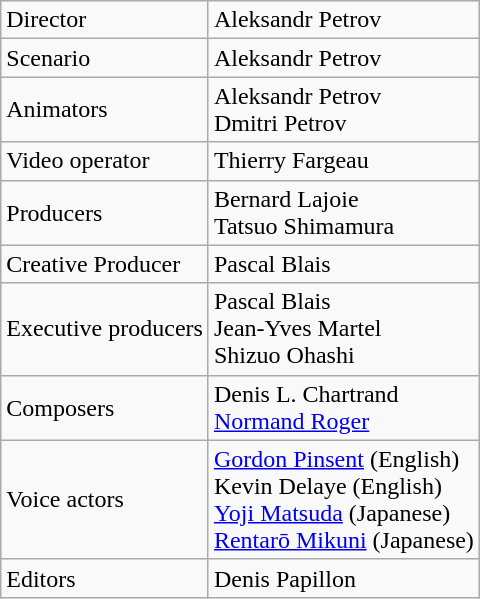<table class="wikitable">
<tr>
<td>Director</td>
<td>Aleksandr Petrov</td>
</tr>
<tr>
<td>Scenario</td>
<td>Aleksandr Petrov</td>
</tr>
<tr>
<td>Animators</td>
<td>Aleksandr Petrov<br>Dmitri Petrov</td>
</tr>
<tr>
<td>Video operator</td>
<td>Thierry Fargeau</td>
</tr>
<tr>
<td>Producers</td>
<td>Bernard Lajoie<br>Tatsuo Shimamura</td>
</tr>
<tr>
<td>Creative Producer</td>
<td>Pascal Blais</td>
</tr>
<tr>
<td>Executive producers</td>
<td>Pascal Blais<br>Jean-Yves Martel<br>Shizuo Ohashi</td>
</tr>
<tr>
<td>Composers</td>
<td>Denis L. Chartrand<br><a href='#'>Normand Roger</a></td>
</tr>
<tr>
<td>Voice actors</td>
<td><a href='#'>Gordon Pinsent</a> (English)<br>Kevin Delaye (English)<br><a href='#'>Yoji Matsuda</a> (Japanese)<br><a href='#'>Rentarō Mikuni</a> (Japanese)</td>
</tr>
<tr>
<td>Editors</td>
<td>Denis Papillon</td>
</tr>
</table>
